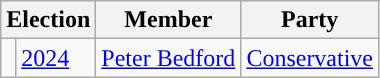<table class="wikitable">
<tr>
<th colspan="2">Election</th>
<th>Member</th>
<th>Party</th>
</tr>
<tr>
<td style="color:inherit;background-color: "></td>
<td><a href='#'>2024</a></td>
<td><a href='#'>Peter Bedford</a></td>
<td><a href='#'>Conservative</a></td>
</tr>
</table>
